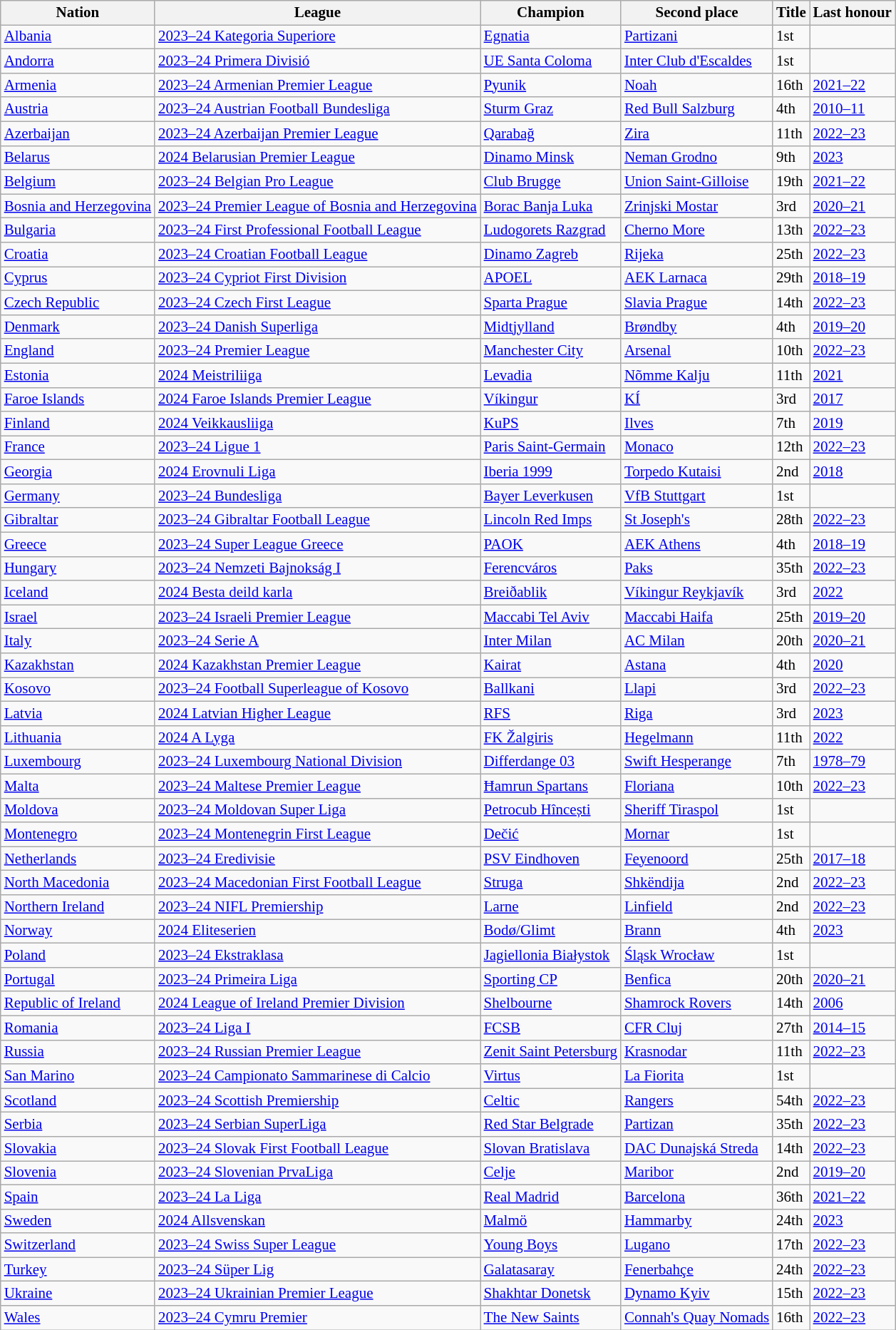<table class=wikitable style="font-size:14px">
<tr>
<th>Nation</th>
<th>League</th>
<th>Champion</th>
<th>Second place</th>
<th data-sort-type="number">Title</th>
<th>Last honour</th>
</tr>
<tr>
<td> <a href='#'>Albania</a></td>
<td><a href='#'>2023–24 Kategoria Superiore</a></td>
<td><a href='#'>Egnatia</a></td>
<td><a href='#'>Partizani</a></td>
<td>1st</td>
<td></td>
</tr>
<tr>
<td> <a href='#'>Andorra</a></td>
<td><a href='#'>2023–24 Primera Divisió</a></td>
<td><a href='#'>UE Santa Coloma</a></td>
<td><a href='#'>Inter Club d'Escaldes</a></td>
<td>1st</td>
<td></td>
</tr>
<tr>
<td> <a href='#'>Armenia</a></td>
<td><a href='#'>2023–24 Armenian Premier League</a></td>
<td><a href='#'>Pyunik</a></td>
<td><a href='#'>Noah</a></td>
<td>16th</td>
<td><a href='#'>2021–22</a></td>
</tr>
<tr>
<td> <a href='#'>Austria</a></td>
<td><a href='#'>2023–24 Austrian Football Bundesliga</a></td>
<td><a href='#'>Sturm Graz</a></td>
<td><a href='#'>Red Bull Salzburg</a></td>
<td>4th</td>
<td><a href='#'>2010–11</a></td>
</tr>
<tr>
<td> <a href='#'>Azerbaijan</a></td>
<td><a href='#'>2023–24 Azerbaijan Premier League</a></td>
<td><a href='#'>Qarabağ</a></td>
<td><a href='#'>Zira</a></td>
<td>11th</td>
<td><a href='#'>2022–23</a></td>
</tr>
<tr>
<td> <a href='#'>Belarus</a></td>
<td><a href='#'>2024 Belarusian Premier League</a></td>
<td><a href='#'>Dinamo Minsk</a></td>
<td><a href='#'>Neman Grodno</a></td>
<td>9th</td>
<td><a href='#'>2023</a></td>
</tr>
<tr>
<td> <a href='#'>Belgium</a></td>
<td><a href='#'>2023–24 Belgian Pro League</a></td>
<td><a href='#'>Club Brugge</a></td>
<td><a href='#'>Union Saint-Gilloise</a></td>
<td>19th</td>
<td><a href='#'>2021–22</a></td>
</tr>
<tr>
<td> <a href='#'>Bosnia and Herzegovina</a></td>
<td><a href='#'>2023–24 Premier League of Bosnia and Herzegovina</a></td>
<td><a href='#'>Borac Banja Luka</a></td>
<td><a href='#'>Zrinjski Mostar</a></td>
<td>3rd</td>
<td><a href='#'>2020–21</a></td>
</tr>
<tr>
<td> <a href='#'>Bulgaria</a></td>
<td><a href='#'>2023–24 First Professional Football League</a></td>
<td><a href='#'>Ludogorets Razgrad</a></td>
<td><a href='#'>Cherno More</a></td>
<td>13th</td>
<td><a href='#'>2022–23</a></td>
</tr>
<tr>
<td> <a href='#'>Croatia</a></td>
<td><a href='#'>2023–24 Croatian Football League</a></td>
<td><a href='#'>Dinamo Zagreb</a></td>
<td><a href='#'>Rijeka</a></td>
<td>25th</td>
<td><a href='#'>2022–23</a></td>
</tr>
<tr>
<td> <a href='#'>Cyprus</a></td>
<td><a href='#'>2023–24 Cypriot First Division</a></td>
<td><a href='#'>APOEL</a></td>
<td><a href='#'>AEK Larnaca</a></td>
<td>29th</td>
<td><a href='#'>2018–19</a></td>
</tr>
<tr>
<td> <a href='#'>Czech Republic</a></td>
<td><a href='#'>2023–24 Czech First League</a></td>
<td><a href='#'>Sparta Prague</a></td>
<td><a href='#'>Slavia Prague</a></td>
<td>14th</td>
<td><a href='#'>2022–23</a></td>
</tr>
<tr>
<td> <a href='#'>Denmark</a></td>
<td><a href='#'>2023–24 Danish Superliga</a></td>
<td><a href='#'>Midtjylland</a></td>
<td><a href='#'>Brøndby</a></td>
<td>4th</td>
<td><a href='#'>2019–20</a></td>
</tr>
<tr>
<td> <a href='#'>England</a></td>
<td><a href='#'>2023–24 Premier League</a></td>
<td><a href='#'>Manchester City</a></td>
<td><a href='#'>Arsenal</a></td>
<td>10th</td>
<td><a href='#'>2022–23</a></td>
</tr>
<tr>
<td> <a href='#'>Estonia</a></td>
<td><a href='#'>2024 Meistriliiga</a></td>
<td><a href='#'>Levadia</a></td>
<td><a href='#'>Nõmme Kalju</a></td>
<td>11th</td>
<td><a href='#'>2021</a></td>
</tr>
<tr>
<td> <a href='#'>Faroe Islands</a></td>
<td><a href='#'>2024 Faroe Islands Premier League</a></td>
<td><a href='#'>Víkingur</a></td>
<td><a href='#'>KÍ</a></td>
<td>3rd</td>
<td><a href='#'>2017</a></td>
</tr>
<tr>
<td> <a href='#'>Finland</a></td>
<td><a href='#'>2024 Veikkausliiga</a></td>
<td><a href='#'>KuPS</a></td>
<td><a href='#'>Ilves</a></td>
<td>7th</td>
<td><a href='#'>2019</a></td>
</tr>
<tr>
<td> <a href='#'>France</a></td>
<td><a href='#'>2023–24 Ligue 1</a></td>
<td><a href='#'>Paris Saint-Germain</a></td>
<td><a href='#'>Monaco</a></td>
<td>12th</td>
<td><a href='#'>2022–23</a></td>
</tr>
<tr>
<td> <a href='#'>Georgia</a></td>
<td><a href='#'>2024 Erovnuli Liga</a></td>
<td><a href='#'>Iberia 1999</a></td>
<td><a href='#'>Torpedo Kutaisi</a></td>
<td>2nd</td>
<td><a href='#'>2018</a></td>
</tr>
<tr>
<td> <a href='#'>Germany</a></td>
<td><a href='#'>2023–24 Bundesliga</a></td>
<td><a href='#'>Bayer Leverkusen</a></td>
<td><a href='#'>VfB Stuttgart</a></td>
<td>1st</td>
<td></td>
</tr>
<tr>
<td> <a href='#'>Gibraltar</a></td>
<td><a href='#'>2023–24 Gibraltar Football League</a></td>
<td><a href='#'>Lincoln Red Imps</a></td>
<td><a href='#'>St Joseph's</a></td>
<td>28th</td>
<td><a href='#'>2022–23</a></td>
</tr>
<tr>
<td> <a href='#'>Greece</a></td>
<td><a href='#'>2023–24 Super League Greece</a></td>
<td><a href='#'>PAOK</a></td>
<td><a href='#'>AEK Athens</a></td>
<td>4th</td>
<td><a href='#'>2018–19</a></td>
</tr>
<tr>
<td> <a href='#'>Hungary</a></td>
<td><a href='#'>2023–24 Nemzeti Bajnokság I</a></td>
<td><a href='#'>Ferencváros</a></td>
<td><a href='#'>Paks</a></td>
<td>35th</td>
<td><a href='#'>2022–23</a></td>
</tr>
<tr>
<td align=left> <a href='#'>Iceland</a></td>
<td align=left><a href='#'>2024 Besta deild karla</a></td>
<td><a href='#'>Breiðablik</a></td>
<td><a href='#'>Víkingur Reykjavík</a></td>
<td>3rd</td>
<td><a href='#'>2022</a></td>
</tr>
<tr>
<td> <a href='#'>Israel</a></td>
<td><a href='#'>2023–24 Israeli Premier League</a></td>
<td><a href='#'>Maccabi Tel Aviv</a></td>
<td><a href='#'>Maccabi Haifa</a></td>
<td>25th</td>
<td><a href='#'>2019–20</a></td>
</tr>
<tr>
<td> <a href='#'>Italy</a></td>
<td><a href='#'>2023–24 Serie A</a></td>
<td><a href='#'>Inter Milan</a></td>
<td><a href='#'>AC Milan</a></td>
<td>20th</td>
<td><a href='#'>2020–21</a></td>
</tr>
<tr>
<td> <a href='#'>Kazakhstan</a></td>
<td><a href='#'>2024 Kazakhstan Premier League</a></td>
<td><a href='#'>Kairat</a></td>
<td><a href='#'>Astana</a></td>
<td>4th</td>
<td><a href='#'>2020</a></td>
</tr>
<tr>
<td> <a href='#'>Kosovo</a></td>
<td><a href='#'>2023–24 Football Superleague of Kosovo</a></td>
<td><a href='#'>Ballkani</a></td>
<td><a href='#'>Llapi</a></td>
<td>3rd</td>
<td><a href='#'>2022–23</a></td>
</tr>
<tr>
<td> <a href='#'>Latvia</a></td>
<td><a href='#'>2024 Latvian Higher League</a></td>
<td><a href='#'>RFS</a></td>
<td><a href='#'>Riga</a></td>
<td>3rd</td>
<td><a href='#'>2023</a></td>
</tr>
<tr>
<td> <a href='#'>Lithuania</a></td>
<td><a href='#'>2024 A Lyga</a></td>
<td><a href='#'>FK Žalgiris</a></td>
<td><a href='#'>Hegelmann</a></td>
<td>11th</td>
<td><a href='#'>2022</a></td>
</tr>
<tr>
<td> <a href='#'>Luxembourg</a></td>
<td><a href='#'>2023–24 Luxembourg National Division</a></td>
<td><a href='#'>Differdange 03</a></td>
<td><a href='#'>Swift Hesperange</a></td>
<td>7th</td>
<td><a href='#'>1978–79</a></td>
</tr>
<tr>
<td> <a href='#'>Malta</a></td>
<td><a href='#'>2023–24 Maltese Premier League</a></td>
<td><a href='#'>Ħamrun Spartans</a></td>
<td><a href='#'>Floriana</a></td>
<td>10th</td>
<td><a href='#'>2022–23</a></td>
</tr>
<tr>
<td> <a href='#'>Moldova</a></td>
<td><a href='#'>2023–24 Moldovan Super Liga</a></td>
<td><a href='#'>Petrocub Hîncești</a></td>
<td><a href='#'>Sheriff Tiraspol</a></td>
<td>1st</td>
<td></td>
</tr>
<tr>
<td> <a href='#'>Montenegro</a></td>
<td><a href='#'>2023–24 Montenegrin First League</a></td>
<td><a href='#'>Dečić</a></td>
<td><a href='#'>Mornar</a></td>
<td>1st</td>
<td></td>
</tr>
<tr>
<td> <a href='#'>Netherlands</a></td>
<td><a href='#'>2023–24 Eredivisie</a></td>
<td><a href='#'>PSV Eindhoven</a></td>
<td><a href='#'>Feyenoord</a></td>
<td>25th</td>
<td><a href='#'>2017–18</a></td>
</tr>
<tr>
<td> <a href='#'>North Macedonia</a></td>
<td><a href='#'>2023–24 Macedonian First Football League</a></td>
<td><a href='#'>Struga</a></td>
<td><a href='#'>Shkëndija</a></td>
<td>2nd</td>
<td><a href='#'>2022–23</a></td>
</tr>
<tr>
<td> <a href='#'>Northern Ireland</a></td>
<td><a href='#'>2023–24 NIFL Premiership</a></td>
<td><a href='#'>Larne</a></td>
<td><a href='#'>Linfield</a></td>
<td>2nd</td>
<td><a href='#'>2022–23</a></td>
</tr>
<tr>
<td> <a href='#'>Norway</a></td>
<td><a href='#'>2024 Eliteserien</a></td>
<td><a href='#'>Bodø/Glimt</a></td>
<td><a href='#'>Brann</a></td>
<td>4th</td>
<td><a href='#'>2023</a></td>
</tr>
<tr>
<td> <a href='#'>Poland</a></td>
<td><a href='#'>2023–24 Ekstraklasa</a></td>
<td><a href='#'>Jagiellonia Białystok</a></td>
<td><a href='#'>Śląsk Wrocław</a></td>
<td>1st</td>
<td></td>
</tr>
<tr>
<td> <a href='#'>Portugal</a></td>
<td><a href='#'>2023–24 Primeira Liga</a></td>
<td><a href='#'>Sporting CP</a></td>
<td><a href='#'>Benfica</a></td>
<td>20th</td>
<td><a href='#'>2020–21</a></td>
</tr>
<tr>
<td> <a href='#'>Republic of Ireland</a></td>
<td><a href='#'>2024 League of Ireland Premier Division</a></td>
<td><a href='#'>Shelbourne</a></td>
<td><a href='#'>Shamrock Rovers</a></td>
<td>14th</td>
<td><a href='#'>2006</a></td>
</tr>
<tr>
<td> <a href='#'>Romania</a></td>
<td><a href='#'>2023–24 Liga I</a></td>
<td><a href='#'>FCSB</a></td>
<td><a href='#'>CFR Cluj</a></td>
<td>27th</td>
<td><a href='#'>2014–15</a></td>
</tr>
<tr>
<td align=left> <a href='#'>Russia</a></td>
<td align=left><a href='#'>2023–24 Russian Premier League</a></td>
<td><a href='#'>Zenit Saint Petersburg</a></td>
<td><a href='#'>Krasnodar</a></td>
<td>11th</td>
<td><a href='#'>2022–23</a></td>
</tr>
<tr>
<td> <a href='#'>San Marino</a></td>
<td><a href='#'>2023–24 Campionato Sammarinese di Calcio</a></td>
<td><a href='#'>Virtus</a></td>
<td><a href='#'>La Fiorita</a></td>
<td>1st</td>
<td></td>
</tr>
<tr>
<td> <a href='#'>Scotland</a></td>
<td><a href='#'>2023–24 Scottish Premiership</a></td>
<td><a href='#'>Celtic</a></td>
<td><a href='#'>Rangers</a></td>
<td>54th</td>
<td><a href='#'>2022–23</a></td>
</tr>
<tr>
<td> <a href='#'>Serbia</a></td>
<td><a href='#'>2023–24 Serbian SuperLiga</a></td>
<td><a href='#'>Red Star Belgrade</a></td>
<td><a href='#'>Partizan</a></td>
<td>35th</td>
<td><a href='#'>2022–23</a></td>
</tr>
<tr>
<td> <a href='#'>Slovakia</a></td>
<td><a href='#'>2023–24 Slovak First Football League</a></td>
<td><a href='#'>Slovan Bratislava</a></td>
<td><a href='#'>DAC Dunajská Streda</a></td>
<td>14th</td>
<td><a href='#'>2022–23</a></td>
</tr>
<tr>
<td> <a href='#'>Slovenia</a></td>
<td><a href='#'>2023–24 Slovenian PrvaLiga</a></td>
<td><a href='#'>Celje</a></td>
<td><a href='#'>Maribor</a></td>
<td>2nd</td>
<td><a href='#'>2019–20</a></td>
</tr>
<tr>
<td> <a href='#'>Spain</a></td>
<td><a href='#'>2023–24 La Liga</a></td>
<td><a href='#'>Real Madrid</a></td>
<td><a href='#'>Barcelona</a></td>
<td>36th</td>
<td><a href='#'>2021–22</a></td>
</tr>
<tr>
<td> <a href='#'>Sweden</a></td>
<td><a href='#'>2024 Allsvenskan</a></td>
<td><a href='#'>Malmö</a></td>
<td><a href='#'>Hammarby</a></td>
<td>24th</td>
<td><a href='#'>2023</a></td>
</tr>
<tr>
<td> <a href='#'>Switzerland</a></td>
<td><a href='#'>2023–24 Swiss Super League</a></td>
<td><a href='#'>Young Boys</a></td>
<td><a href='#'>Lugano</a></td>
<td>17th</td>
<td><a href='#'>2022–23</a></td>
</tr>
<tr>
<td> <a href='#'>Turkey</a></td>
<td><a href='#'>2023–24 Süper Lig</a></td>
<td><a href='#'>Galatasaray</a></td>
<td><a href='#'>Fenerbahçe</a></td>
<td>24th</td>
<td><a href='#'>2022–23</a></td>
</tr>
<tr>
<td> <a href='#'>Ukraine</a></td>
<td><a href='#'>2023–24 Ukrainian Premier League</a></td>
<td><a href='#'>Shakhtar Donetsk</a></td>
<td><a href='#'>Dynamo Kyiv</a></td>
<td>15th</td>
<td><a href='#'>2022–23</a></td>
</tr>
<tr>
<td> <a href='#'>Wales</a></td>
<td><a href='#'>2023–24 Cymru Premier</a></td>
<td><a href='#'>The New Saints</a></td>
<td><a href='#'>Connah's Quay Nomads</a></td>
<td>16th</td>
<td><a href='#'>2022–23</a></td>
</tr>
</table>
